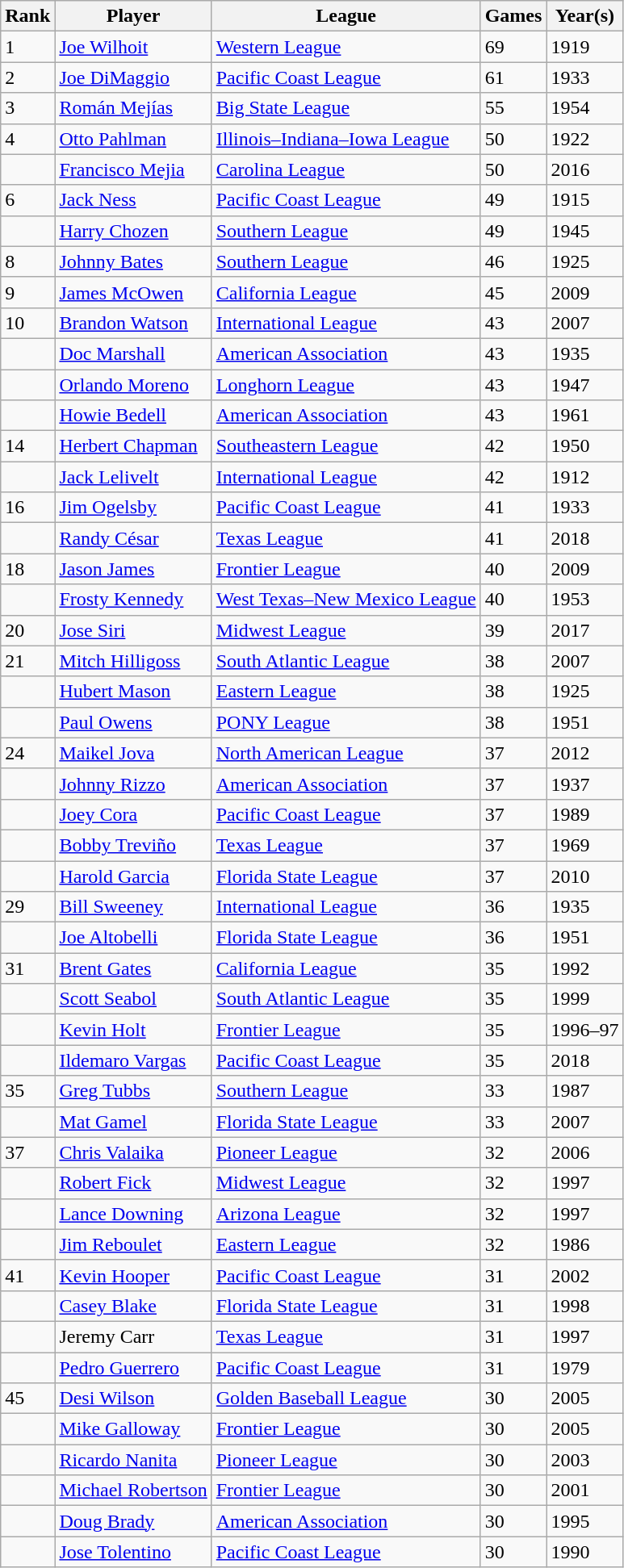<table class="wikitable">
<tr>
<th>Rank</th>
<th>Player</th>
<th>League</th>
<th>Games</th>
<th>Year(s)</th>
</tr>
<tr>
<td>1</td>
<td><a href='#'>Joe Wilhoit</a></td>
<td><a href='#'>Western League</a></td>
<td>69</td>
<td>1919</td>
</tr>
<tr>
<td>2</td>
<td><a href='#'>Joe DiMaggio</a></td>
<td><a href='#'>Pacific Coast League</a></td>
<td>61</td>
<td>1933</td>
</tr>
<tr>
<td>3</td>
<td><a href='#'>Román Mejías</a></td>
<td><a href='#'>Big State League</a></td>
<td>55</td>
<td>1954</td>
</tr>
<tr>
<td>4</td>
<td><a href='#'>Otto Pahlman</a></td>
<td><a href='#'>Illinois–Indiana–Iowa League</a></td>
<td>50</td>
<td>1922</td>
</tr>
<tr>
<td></td>
<td><a href='#'>Francisco Mejia</a></td>
<td><a href='#'>Carolina League</a></td>
<td>50</td>
<td>2016</td>
</tr>
<tr>
<td>6</td>
<td><a href='#'>Jack Ness</a></td>
<td><a href='#'>Pacific Coast League</a></td>
<td>49</td>
<td>1915</td>
</tr>
<tr>
<td></td>
<td><a href='#'>Harry Chozen</a></td>
<td><a href='#'>Southern League</a></td>
<td>49</td>
<td>1945</td>
</tr>
<tr>
<td>8</td>
<td><a href='#'>Johnny Bates</a></td>
<td><a href='#'>Southern League</a></td>
<td>46</td>
<td>1925</td>
</tr>
<tr>
<td>9</td>
<td><a href='#'>James McOwen</a></td>
<td><a href='#'>California League</a></td>
<td>45</td>
<td>2009</td>
</tr>
<tr>
<td>10</td>
<td><a href='#'>Brandon Watson</a></td>
<td><a href='#'>International League</a></td>
<td>43</td>
<td>2007</td>
</tr>
<tr>
<td></td>
<td><a href='#'>Doc Marshall</a></td>
<td><a href='#'>American Association</a></td>
<td>43</td>
<td>1935</td>
</tr>
<tr>
<td></td>
<td><a href='#'>Orlando Moreno</a></td>
<td><a href='#'>Longhorn League</a></td>
<td>43</td>
<td>1947</td>
</tr>
<tr>
<td></td>
<td><a href='#'>Howie Bedell</a></td>
<td><a href='#'>American Association</a></td>
<td>43</td>
<td>1961</td>
</tr>
<tr>
<td>14</td>
<td><a href='#'>Herbert Chapman</a></td>
<td><a href='#'>Southeastern League</a></td>
<td>42</td>
<td>1950</td>
</tr>
<tr>
<td></td>
<td><a href='#'>Jack Lelivelt</a></td>
<td><a href='#'>International League</a></td>
<td>42</td>
<td>1912</td>
</tr>
<tr>
<td>16</td>
<td><a href='#'>Jim Ogelsby</a></td>
<td><a href='#'>Pacific Coast League</a></td>
<td>41</td>
<td>1933</td>
</tr>
<tr>
<td></td>
<td><a href='#'>Randy César</a></td>
<td><a href='#'>Texas League</a></td>
<td>41</td>
<td>2018</td>
</tr>
<tr>
<td>18</td>
<td><a href='#'>Jason James</a></td>
<td><a href='#'>Frontier League</a></td>
<td>40</td>
<td>2009</td>
</tr>
<tr>
<td></td>
<td><a href='#'>Frosty Kennedy</a></td>
<td><a href='#'>West Texas–New Mexico League</a></td>
<td>40</td>
<td>1953</td>
</tr>
<tr>
<td>20</td>
<td><a href='#'>Jose Siri</a></td>
<td><a href='#'>Midwest League</a></td>
<td>39</td>
<td>2017</td>
</tr>
<tr>
<td>21</td>
<td><a href='#'>Mitch Hilligoss</a></td>
<td><a href='#'>South Atlantic League</a></td>
<td>38</td>
<td>2007</td>
</tr>
<tr>
<td></td>
<td><a href='#'>Hubert Mason</a></td>
<td><a href='#'>Eastern League</a></td>
<td>38</td>
<td>1925</td>
</tr>
<tr>
<td></td>
<td><a href='#'>Paul Owens</a></td>
<td><a href='#'>PONY League</a></td>
<td>38</td>
<td>1951</td>
</tr>
<tr>
<td>24</td>
<td><a href='#'>Maikel Jova</a></td>
<td><a href='#'>North American League</a></td>
<td>37</td>
<td>2012</td>
</tr>
<tr>
<td></td>
<td><a href='#'>Johnny Rizzo</a></td>
<td><a href='#'>American Association</a></td>
<td>37</td>
<td>1937</td>
</tr>
<tr>
<td></td>
<td><a href='#'>Joey Cora</a></td>
<td><a href='#'>Pacific Coast League</a></td>
<td>37</td>
<td>1989</td>
</tr>
<tr>
<td></td>
<td><a href='#'>Bobby Treviño</a></td>
<td><a href='#'>Texas League</a></td>
<td>37</td>
<td>1969</td>
</tr>
<tr>
<td></td>
<td><a href='#'>Harold Garcia</a></td>
<td><a href='#'>Florida State League</a></td>
<td>37</td>
<td>2010</td>
</tr>
<tr>
<td>29</td>
<td><a href='#'>Bill Sweeney</a></td>
<td><a href='#'>International League</a></td>
<td>36</td>
<td>1935</td>
</tr>
<tr>
<td></td>
<td><a href='#'>Joe Altobelli</a></td>
<td><a href='#'>Florida State League</a></td>
<td>36</td>
<td>1951</td>
</tr>
<tr>
<td>31</td>
<td><a href='#'>Brent Gates</a></td>
<td><a href='#'>California League</a></td>
<td>35</td>
<td>1992</td>
</tr>
<tr>
<td></td>
<td><a href='#'>Scott Seabol</a></td>
<td><a href='#'>South Atlantic League</a></td>
<td>35</td>
<td>1999</td>
</tr>
<tr>
<td></td>
<td><a href='#'>Kevin Holt</a></td>
<td><a href='#'>Frontier League</a></td>
<td>35</td>
<td>1996–97</td>
</tr>
<tr>
<td></td>
<td><a href='#'>Ildemaro Vargas</a></td>
<td><a href='#'>Pacific Coast League</a></td>
<td>35</td>
<td>2018</td>
</tr>
<tr>
<td>35</td>
<td><a href='#'>Greg Tubbs</a></td>
<td><a href='#'>Southern League</a></td>
<td>33</td>
<td>1987</td>
</tr>
<tr>
<td></td>
<td><a href='#'>Mat Gamel</a></td>
<td><a href='#'>Florida State League</a></td>
<td>33</td>
<td>2007</td>
</tr>
<tr>
<td>37</td>
<td><a href='#'>Chris Valaika</a></td>
<td><a href='#'>Pioneer League</a></td>
<td>32</td>
<td>2006</td>
</tr>
<tr>
<td></td>
<td><a href='#'>Robert Fick</a></td>
<td><a href='#'>Midwest League</a></td>
<td>32</td>
<td>1997</td>
</tr>
<tr>
<td></td>
<td><a href='#'>Lance Downing</a></td>
<td><a href='#'>Arizona League</a></td>
<td>32</td>
<td>1997</td>
</tr>
<tr>
<td></td>
<td><a href='#'>Jim Reboulet</a></td>
<td><a href='#'>Eastern League</a></td>
<td>32</td>
<td>1986</td>
</tr>
<tr>
<td>41</td>
<td><a href='#'>Kevin Hooper</a></td>
<td><a href='#'>Pacific Coast League</a></td>
<td>31</td>
<td>2002</td>
</tr>
<tr>
<td></td>
<td><a href='#'>Casey Blake</a></td>
<td><a href='#'>Florida State League</a></td>
<td>31</td>
<td>1998</td>
</tr>
<tr>
<td></td>
<td>Jeremy Carr</td>
<td><a href='#'>Texas League</a></td>
<td>31</td>
<td>1997</td>
</tr>
<tr>
<td></td>
<td><a href='#'>Pedro Guerrero</a></td>
<td><a href='#'>Pacific Coast League</a></td>
<td>31</td>
<td>1979</td>
</tr>
<tr>
<td>45</td>
<td><a href='#'>Desi Wilson</a></td>
<td><a href='#'>Golden Baseball League</a></td>
<td>30</td>
<td>2005</td>
</tr>
<tr>
<td></td>
<td><a href='#'>Mike Galloway</a></td>
<td><a href='#'>Frontier League</a></td>
<td>30</td>
<td>2005</td>
</tr>
<tr>
<td></td>
<td><a href='#'>Ricardo Nanita</a></td>
<td><a href='#'>Pioneer League</a></td>
<td>30</td>
<td>2003</td>
</tr>
<tr>
<td></td>
<td><a href='#'>Michael Robertson</a></td>
<td><a href='#'>Frontier League</a></td>
<td>30</td>
<td>2001</td>
</tr>
<tr>
<td></td>
<td><a href='#'>Doug Brady</a></td>
<td><a href='#'>American Association</a></td>
<td>30</td>
<td>1995</td>
</tr>
<tr>
<td></td>
<td><a href='#'>Jose Tolentino</a></td>
<td><a href='#'>Pacific Coast League</a></td>
<td>30</td>
<td>1990</td>
</tr>
</table>
